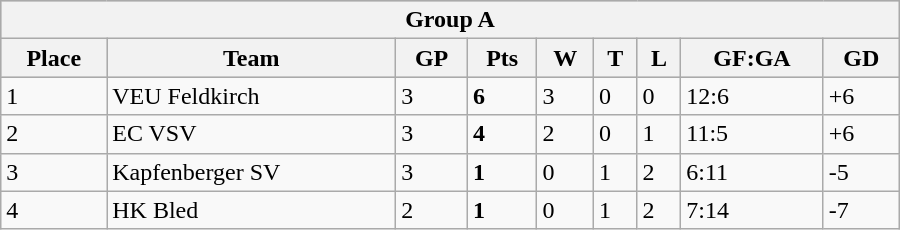<table class="wikitable" width="600px">
<tr style="background-color:#c0c0c0;">
<th colspan="9">Group A</th>
</tr>
<tr style="background-color:#c0c0c0;">
<th>Place</th>
<th>Team</th>
<th>GP</th>
<th>Pts</th>
<th>W</th>
<th>T</th>
<th>L</th>
<th>GF:GA</th>
<th>GD</th>
</tr>
<tr>
<td>1</td>
<td> VEU Feldkirch</td>
<td>3</td>
<td><strong>6</strong></td>
<td>3</td>
<td>0</td>
<td>0</td>
<td>12:6</td>
<td>+6</td>
</tr>
<tr>
<td>2</td>
<td> EC VSV</td>
<td>3</td>
<td><strong>4</strong></td>
<td>2</td>
<td>0</td>
<td>1</td>
<td>11:5</td>
<td>+6</td>
</tr>
<tr>
<td>3</td>
<td> Kapfenberger SV</td>
<td>3</td>
<td><strong>1</strong></td>
<td>0</td>
<td>1</td>
<td>2</td>
<td>6:11</td>
<td>-5</td>
</tr>
<tr>
<td>4</td>
<td> HK Bled</td>
<td>2</td>
<td><strong>1</strong></td>
<td>0</td>
<td>1</td>
<td>2</td>
<td>7:14</td>
<td>-7</td>
</tr>
</table>
